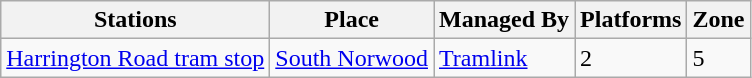<table class="wikitable">
<tr>
<th>Stations</th>
<th>Place</th>
<th>Managed By</th>
<th>Platforms</th>
<th>Zone</th>
</tr>
<tr>
<td><a href='#'>Harrington Road tram stop</a></td>
<td><a href='#'>South Norwood</a></td>
<td><a href='#'>Tramlink</a></td>
<td>2</td>
<td>5</td>
</tr>
</table>
